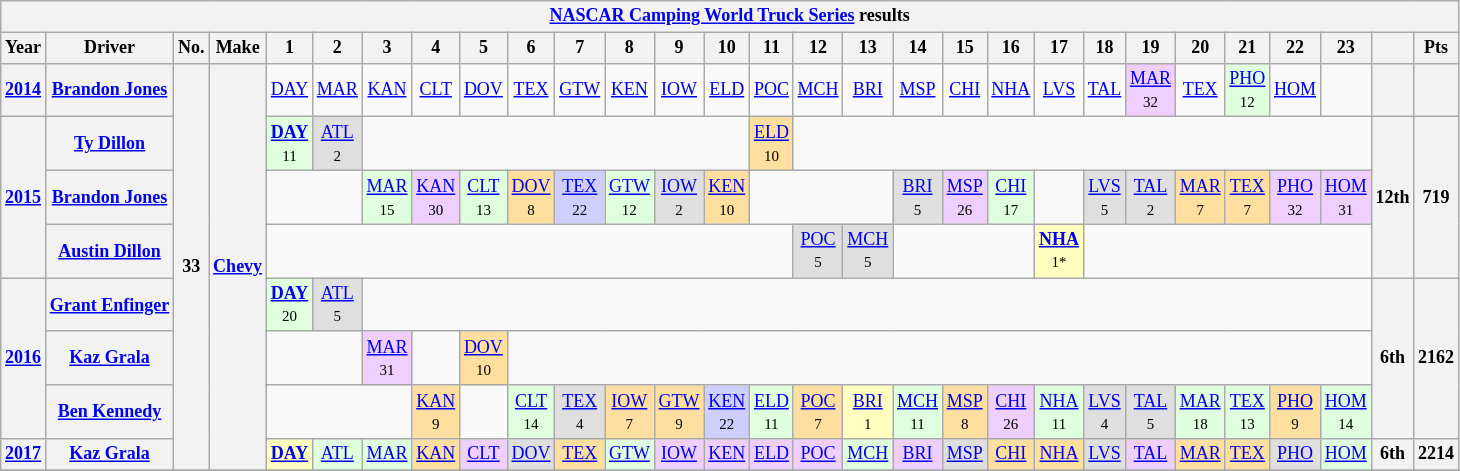<table class="wikitable mw-collapsible mw-collapsed" style="text-align:center; font-size:75%">
<tr>
<th colspan="45"><a href='#'>NASCAR Camping World Truck Series</a> results</th>
</tr>
<tr>
<th>Year</th>
<th>Driver</th>
<th>No.</th>
<th>Make</th>
<th>1</th>
<th>2</th>
<th>3</th>
<th>4</th>
<th>5</th>
<th>6</th>
<th>7</th>
<th>8</th>
<th>9</th>
<th>10</th>
<th>11</th>
<th>12</th>
<th>13</th>
<th>14</th>
<th>15</th>
<th>16</th>
<th>17</th>
<th>18</th>
<th>19</th>
<th>20</th>
<th>21</th>
<th>22</th>
<th>23</th>
<th></th>
<th>Pts</th>
</tr>
<tr>
<th><a href='#'>2014</a></th>
<th><a href='#'>Brandon Jones</a></th>
<th rowspan=8>33</th>
<th rowspan=8><a href='#'>Chevy</a></th>
<td><a href='#'>DAY</a></td>
<td><a href='#'>MAR</a></td>
<td><a href='#'>KAN</a></td>
<td><a href='#'>CLT</a></td>
<td><a href='#'>DOV</a></td>
<td><a href='#'>TEX</a></td>
<td><a href='#'>GTW</a></td>
<td><a href='#'>KEN</a></td>
<td><a href='#'>IOW</a></td>
<td><a href='#'>ELD</a></td>
<td><a href='#'>POC</a></td>
<td><a href='#'>MCH</a></td>
<td><a href='#'>BRI</a></td>
<td><a href='#'>MSP</a></td>
<td><a href='#'>CHI</a></td>
<td><a href='#'>NHA</a></td>
<td><a href='#'>LVS</a></td>
<td><a href='#'>TAL</a></td>
<td style="background:#EFCFFF;"><a href='#'>MAR</a><br><small>32</small></td>
<td><a href='#'>TEX</a></td>
<td style="background:#DFFFDF;"><a href='#'>PHO</a><br><small>12</small></td>
<td><a href='#'>HOM</a></td>
<td></td>
<th></th>
<th></th>
</tr>
<tr>
<th Rowspan=3><a href='#'>2015</a></th>
<th><a href='#'>Ty Dillon</a></th>
<td style="background:#DFFFDF;"><strong><a href='#'>DAY</a></strong><br><small>11</small></td>
<td style="background:#DFDFDF;"><a href='#'>ATL</a><br><small>2</small></td>
<td colspan=8></td>
<td style="background:#FFDF9F;"><a href='#'>ELD</a><br><small>10</small></td>
<td colspan=12></td>
<th Rowspan=3>12th</th>
<th Rowspan=3>719</th>
</tr>
<tr>
<th><a href='#'>Brandon Jones</a></th>
<td colspan=2></td>
<td style="background:#DFFFDF;"><a href='#'>MAR</a><br><small>15</small></td>
<td style="background:#EFCFFF;"><a href='#'>KAN</a><br><small>30</small></td>
<td style="background:#DFFFDF;"><a href='#'>CLT</a><br><small>13</small></td>
<td style="background:#FFDF9F;"><a href='#'>DOV</a><br><small>8</small></td>
<td style="background:#CFCFFF;"><a href='#'>TEX</a><br><small>22</small></td>
<td style="background:#DFFFDF;"><a href='#'>GTW</a><br><small>12</small></td>
<td style="background:#DFDFDF;"><a href='#'>IOW</a><br><small>2</small></td>
<td style="background:#FFDF9F;"><a href='#'>KEN</a><br><small>10</small></td>
<td colspan=3></td>
<td style="background:#DFDFDF;"><a href='#'>BRI</a><br><small>5</small></td>
<td style="background:#EFCFFF;"><a href='#'>MSP</a><br><small>26</small></td>
<td style="background:#DFFFDF;"><a href='#'>CHI</a><br><small>17</small></td>
<td colspan=1></td>
<td style="background:#DFDFDF;"><a href='#'>LVS</a><br><small>5</small></td>
<td style="background:#DFDFDF;"><a href='#'>TAL</a><br><small>2</small></td>
<td style="background:#FFDF9F;"><a href='#'>MAR</a><br><small>7</small></td>
<td style="background:#FFDF9F;"><a href='#'>TEX</a><br><small>7</small></td>
<td style="background:#EFCFFF;"><a href='#'>PHO</a><br><small>32</small></td>
<td style="background:#EFCFFF;"><a href='#'>HOM</a><br><small>31</small></td>
</tr>
<tr>
<th><a href='#'>Austin Dillon</a></th>
<td colspan=11></td>
<td style="background:#DFDFDF;"><a href='#'>POC</a><br><small>5</small></td>
<td style="background:#DFDFDF;"><a href='#'>MCH</a><br><small>5</small></td>
<td colspan=3></td>
<td style="background:#FFFFBF;"><strong><a href='#'>NHA</a></strong><br><small>1*</small></td>
<td colspan=6></td>
</tr>
<tr>
<th Rowspan=3><a href='#'>2016</a></th>
<th><a href='#'>Grant Enfinger</a></th>
<td style="background:#DFFFDF;"><strong><a href='#'>DAY</a></strong><br><small>20</small></td>
<td style="background:#DFDFDF;"><a href='#'>ATL</a><br><small>5</small></td>
<td colspan=21></td>
<th Rowspan=3>6th</th>
<th Rowspan=3>2162</th>
</tr>
<tr>
<th><a href='#'>Kaz Grala</a></th>
<td colspan=2></td>
<td style="background:#EFCFFF;"><a href='#'>MAR</a><br><small>31</small></td>
<td colspan=1></td>
<td style="background:#FFDF9F;"><a href='#'>DOV</a><br><small>10</small></td>
<td colspan=18></td>
</tr>
<tr>
<th><a href='#'>Ben Kennedy</a></th>
<td colspan=3></td>
<td style="background:#FFDF9F;"><a href='#'>KAN</a><br><small>9</small></td>
<td colspan=1></td>
<td style="background:#DFFFDF;"><a href='#'>CLT</a><br><small>14</small></td>
<td style="background:#DFDFDF;"><a href='#'>TEX</a><br><small>4</small></td>
<td style="background:#FFDF9F;"><a href='#'>IOW</a><br><small>7</small></td>
<td style="background:#FFDF9F;"><a href='#'>GTW</a><br><small>9</small></td>
<td style="background:#CFCFFF;"><a href='#'>KEN</a><br><small>22</small></td>
<td style="background:#DFFFDF;"><a href='#'>ELD</a><br><small>11</small></td>
<td style="background:#FFDF9F;"><a href='#'>POC</a><br><small>7</small></td>
<td style="background:#FFFFBF;"><a href='#'>BRI</a><br><small>1</small></td>
<td style="background:#DFFFDF;"><a href='#'>MCH</a><br><small>11</small></td>
<td style="background:#FFDF9F;"><a href='#'>MSP</a><br><small>8</small></td>
<td style="background:#EFCFFF;"><a href='#'>CHI</a><br><small>26</small></td>
<td style="background:#DFFFDF;"><a href='#'>NHA</a><br><small>11</small></td>
<td style="background:#DFDFDF;"><a href='#'>LVS</a><br><small>4</small></td>
<td style="background:#DFDFDF;"><a href='#'>TAL</a><br><small>5</small></td>
<td style="background:#DFFFDF;"><a href='#'>MAR</a><br><small>18</small></td>
<td style="background:#DFFFDF;"><a href='#'>TEX</a><br><small>13</small></td>
<td style="background:#FFDF9F;"><a href='#'>PHO</a><br><small>9</small></td>
<td style="background:#DFFFDF;"><a href='#'>HOM</a><br><small>14</small></td>
</tr>
<tr>
<th><a href='#'>2017</a></th>
<th><a href='#'>Kaz Grala</a></th>
<td style="background:#FFFFBF;"><strong><a href='#'>DAY</a></strong><br></td>
<td style="background:#DFFFDF;"><a href='#'>ATL</a><br></td>
<td style="background:#DFFFDF;"><a href='#'>MAR</a><br></td>
<td style="background:#FFDF9F;"><a href='#'>KAN</a><br></td>
<td style="background:#EFCFFF;"><a href='#'>CLT</a><br></td>
<td style="background:#DFDFDF;"><a href='#'>DOV</a><br></td>
<td style="background:#FFDF9F;"><a href='#'>TEX</a><br></td>
<td style="background:#DFFFDF;"><a href='#'>GTW</a><br></td>
<td style="background:#EFCFFF;"><a href='#'>IOW</a><br></td>
<td style="background:#EFCFFF;"><a href='#'>KEN</a><br></td>
<td style="background:#EFCFFF;"><a href='#'>ELD</a><br></td>
<td style="background:#EFCFFF;"><a href='#'>POC</a><br></td>
<td style="background:#DFFFDF;"><a href='#'>MCH</a><br></td>
<td style="background:#EFCFFF;"><a href='#'>BRI</a><br></td>
<td style="background:#DFDFDF;"><a href='#'>MSP</a><br></td>
<td style="background:#FFDF9F;"><a href='#'>CHI</a><br></td>
<td style="background:#FFDF9F;"><a href='#'>NHA</a><br></td>
<td style="background:#DFDFDF;"><a href='#'>LVS</a><br></td>
<td style="background:#EFCFFF;"><a href='#'>TAL</a><br></td>
<td style="background:#FFDF9F;"><a href='#'>MAR</a><br></td>
<td style="background:#FFDF9F;"><a href='#'>TEX</a><br></td>
<td style="background:#DFDFDF;"><a href='#'>PHO</a><br></td>
<td style="background:#DFFFDF;"><a href='#'>HOM</a><br></td>
<th>6th</th>
<th>2214</th>
</tr>
<tr>
</tr>
</table>
